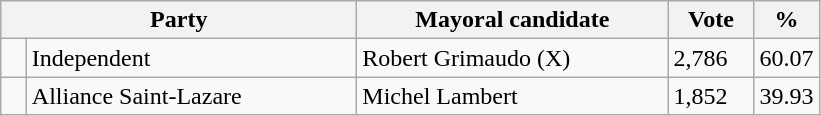<table class="wikitable">
<tr>
<th bgcolor="#DDDDFF" width="230px" colspan="2">Party</th>
<th bgcolor="#DDDDFF" width="200px">Mayoral candidate</th>
<th bgcolor="#DDDDFF" width="50px">Vote</th>
<th bgcolor="#DDDDFF" width="30px">%</th>
</tr>
<tr>
<td> </td>
<td>Independent</td>
<td>Robert Grimaudo (X)</td>
<td>2,786</td>
<td>60.07</td>
</tr>
<tr>
<td> </td>
<td>Alliance Saint-Lazare</td>
<td>Michel Lambert</td>
<td>1,852</td>
<td>39.93</td>
</tr>
</table>
